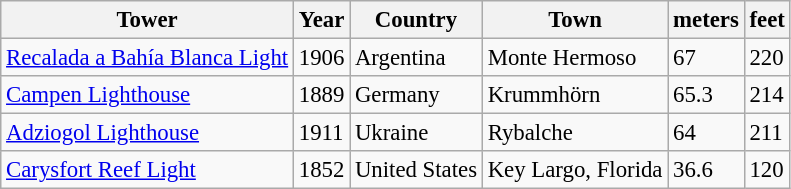<table class="wikitable sortable" style="font-size:95%;">
<tr>
<th>Tower</th>
<th>Year</th>
<th>Country</th>
<th>Town</th>
<th>meters</th>
<th>feet</th>
</tr>
<tr>
<td><a href='#'>Recalada a Bahía Blanca Light</a></td>
<td>1906</td>
<td>Argentina</td>
<td>Monte Hermoso</td>
<td>67</td>
<td>220</td>
</tr>
<tr>
<td><a href='#'>Campen Lighthouse</a></td>
<td>1889</td>
<td>Germany</td>
<td>Krummhörn</td>
<td>65.3</td>
<td>214</td>
</tr>
<tr>
<td><a href='#'>Adziogol Lighthouse</a></td>
<td>1911</td>
<td>Ukraine</td>
<td>Rybalche</td>
<td>64</td>
<td>211</td>
</tr>
<tr>
<td><a href='#'>Carysfort Reef Light</a></td>
<td>1852</td>
<td>United States</td>
<td>Key Largo, Florida</td>
<td>36.6</td>
<td>120</td>
</tr>
</table>
